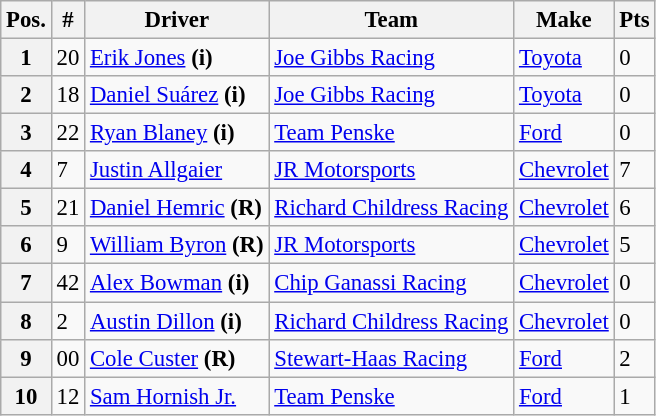<table class="wikitable" style="font-size:95%">
<tr>
<th>Pos.</th>
<th>#</th>
<th>Driver</th>
<th>Team</th>
<th>Make</th>
<th>Pts</th>
</tr>
<tr>
<th>1</th>
<td>20</td>
<td><a href='#'>Erik Jones</a> <strong>(i)</strong></td>
<td><a href='#'>Joe Gibbs Racing</a></td>
<td><a href='#'>Toyota</a></td>
<td>0</td>
</tr>
<tr>
<th>2</th>
<td>18</td>
<td><a href='#'>Daniel Suárez</a> <strong>(i)</strong></td>
<td><a href='#'>Joe Gibbs Racing</a></td>
<td><a href='#'>Toyota</a></td>
<td>0</td>
</tr>
<tr>
<th>3</th>
<td>22</td>
<td><a href='#'>Ryan Blaney</a> <strong>(i)</strong></td>
<td><a href='#'>Team Penske</a></td>
<td><a href='#'>Ford</a></td>
<td>0</td>
</tr>
<tr>
<th>4</th>
<td>7</td>
<td><a href='#'>Justin Allgaier</a></td>
<td><a href='#'>JR Motorsports</a></td>
<td><a href='#'>Chevrolet</a></td>
<td>7</td>
</tr>
<tr>
<th>5</th>
<td>21</td>
<td><a href='#'>Daniel Hemric</a> <strong>(R)</strong></td>
<td><a href='#'>Richard Childress Racing</a></td>
<td><a href='#'>Chevrolet</a></td>
<td>6</td>
</tr>
<tr>
<th>6</th>
<td>9</td>
<td><a href='#'>William Byron</a> <strong>(R)</strong></td>
<td><a href='#'>JR Motorsports</a></td>
<td><a href='#'>Chevrolet</a></td>
<td>5</td>
</tr>
<tr>
<th>7</th>
<td>42</td>
<td><a href='#'>Alex Bowman</a> <strong>(i)</strong></td>
<td><a href='#'>Chip Ganassi Racing</a></td>
<td><a href='#'>Chevrolet</a></td>
<td>0</td>
</tr>
<tr>
<th>8</th>
<td>2</td>
<td><a href='#'>Austin Dillon</a> <strong>(i)</strong></td>
<td><a href='#'>Richard Childress Racing</a></td>
<td><a href='#'>Chevrolet</a></td>
<td>0</td>
</tr>
<tr>
<th>9</th>
<td>00</td>
<td><a href='#'>Cole Custer</a> <strong>(R)</strong></td>
<td><a href='#'>Stewart-Haas Racing</a></td>
<td><a href='#'>Ford</a></td>
<td>2</td>
</tr>
<tr>
<th>10</th>
<td>12</td>
<td><a href='#'>Sam Hornish Jr.</a></td>
<td><a href='#'>Team Penske</a></td>
<td><a href='#'>Ford</a></td>
<td>1</td>
</tr>
</table>
